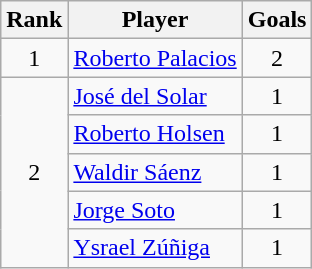<table class="wikitable" style="text-align: left;">
<tr>
<th>Rank</th>
<th>Player</th>
<th>Goals</th>
</tr>
<tr>
<td align=center>1</td>
<td><a href='#'>Roberto Palacios</a></td>
<td align=center>2</td>
</tr>
<tr>
<td rowspan=5 align=center>2</td>
<td><a href='#'>José del Solar</a></td>
<td align=center>1</td>
</tr>
<tr>
<td><a href='#'>Roberto Holsen</a></td>
<td align=center>1</td>
</tr>
<tr>
<td><a href='#'>Waldir Sáenz</a></td>
<td align=center>1</td>
</tr>
<tr>
<td><a href='#'>Jorge Soto</a></td>
<td align=center>1</td>
</tr>
<tr>
<td><a href='#'>Ysrael Zúñiga</a></td>
<td align=center>1</td>
</tr>
</table>
